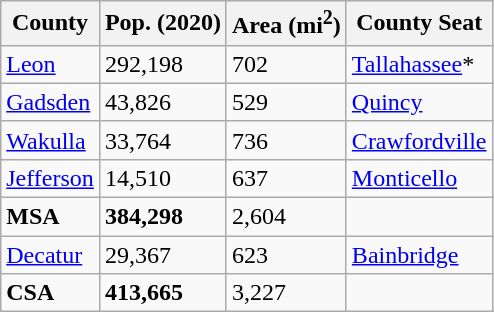<table class="wikitable sortable">
<tr>
<th>County</th>
<th>Pop. (2020)</th>
<th>Area (mi<sup>2</sup>)</th>
<th>County Seat</th>
</tr>
<tr>
<td><a href='#'>Leon</a></td>
<td>292,198</td>
<td>702</td>
<td><a href='#'>Tallahassee</a>*</td>
</tr>
<tr>
<td><a href='#'>Gadsden</a></td>
<td>43,826</td>
<td>529</td>
<td><a href='#'>Quincy</a></td>
</tr>
<tr>
<td><a href='#'>Wakulla</a></td>
<td>33,764</td>
<td>736</td>
<td><a href='#'>Crawfordville</a></td>
</tr>
<tr>
<td><a href='#'>Jefferson</a></td>
<td>14,510</td>
<td>637</td>
<td><a href='#'>Monticello</a></td>
</tr>
<tr>
<td><strong>MSA</strong></td>
<td><strong>384,298</strong></td>
<td>2,604</td>
<td></td>
</tr>
<tr>
<td><a href='#'>Decatur</a></td>
<td>29,367</td>
<td>623</td>
<td><a href='#'>Bainbridge</a></td>
</tr>
<tr>
<td><strong>CSA</strong></td>
<td><strong>413,665</strong></td>
<td>3,227</td>
<td></td>
</tr>
</table>
